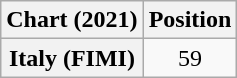<table class="wikitable sortable plainrowheaders" style="text-align:center">
<tr>
<th scope="col">Chart (2021)</th>
<th scope="col">Position</th>
</tr>
<tr>
<th scope="row">Italy (FIMI)</th>
<td>59</td>
</tr>
</table>
